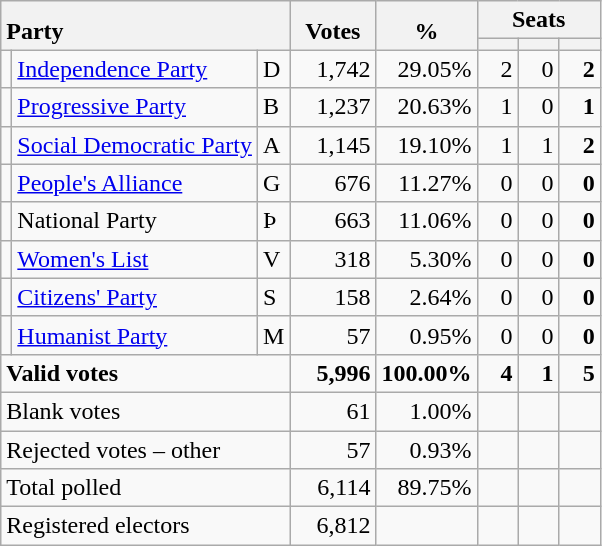<table class="wikitable" border="1" style="text-align:right;">
<tr>
<th style="text-align:left;" valign=bottom rowspan=2 colspan=3>Party</th>
<th align=center valign=bottom rowspan=2 width="50">Votes</th>
<th align=center valign=bottom rowspan=2 width="50">%</th>
<th colspan=3>Seats</th>
</tr>
<tr>
<th align=center valign=bottom width="20"><small></small></th>
<th align=center valign=bottom width="20"><small><a href='#'></a></small></th>
<th align=center valign=bottom width="20"><small></small></th>
</tr>
<tr>
<td></td>
<td align=left><a href='#'>Independence Party</a></td>
<td align=left>D</td>
<td>1,742</td>
<td>29.05%</td>
<td>2</td>
<td>0</td>
<td><strong>2</strong></td>
</tr>
<tr>
<td></td>
<td align=left><a href='#'>Progressive Party</a></td>
<td align=left>B</td>
<td>1,237</td>
<td>20.63%</td>
<td>1</td>
<td>0</td>
<td><strong>1</strong></td>
</tr>
<tr>
<td></td>
<td align=left><a href='#'>Social Democratic Party</a></td>
<td align=left>A</td>
<td>1,145</td>
<td>19.10%</td>
<td>1</td>
<td>1</td>
<td><strong>2</strong></td>
</tr>
<tr>
<td></td>
<td align=left><a href='#'>People's Alliance</a></td>
<td align=left>G</td>
<td>676</td>
<td>11.27%</td>
<td>0</td>
<td>0</td>
<td><strong>0</strong></td>
</tr>
<tr>
<td></td>
<td align=left>National Party</td>
<td align=left>Þ</td>
<td>663</td>
<td>11.06%</td>
<td>0</td>
<td>0</td>
<td><strong>0</strong></td>
</tr>
<tr>
<td></td>
<td align=left><a href='#'>Women's List</a></td>
<td align=left>V</td>
<td>318</td>
<td>5.30%</td>
<td>0</td>
<td>0</td>
<td><strong>0</strong></td>
</tr>
<tr>
<td></td>
<td align=left><a href='#'>Citizens' Party</a></td>
<td align=left>S</td>
<td>158</td>
<td>2.64%</td>
<td>0</td>
<td>0</td>
<td><strong>0</strong></td>
</tr>
<tr>
<td></td>
<td align=left><a href='#'>Humanist Party</a></td>
<td align=left>M</td>
<td>57</td>
<td>0.95%</td>
<td>0</td>
<td>0</td>
<td><strong>0</strong></td>
</tr>
<tr style="font-weight:bold">
<td align=left colspan=3>Valid votes</td>
<td>5,996</td>
<td>100.00%</td>
<td>4</td>
<td>1</td>
<td>5</td>
</tr>
<tr>
<td align=left colspan=3>Blank votes</td>
<td>61</td>
<td>1.00%</td>
<td></td>
<td></td>
<td></td>
</tr>
<tr>
<td align=left colspan=3>Rejected votes – other</td>
<td>57</td>
<td>0.93%</td>
<td></td>
<td></td>
<td></td>
</tr>
<tr>
<td align=left colspan=3>Total polled</td>
<td>6,114</td>
<td>89.75%</td>
<td></td>
<td></td>
<td></td>
</tr>
<tr>
<td align=left colspan=3>Registered electors</td>
<td>6,812</td>
<td></td>
<td></td>
<td></td>
<td></td>
</tr>
</table>
